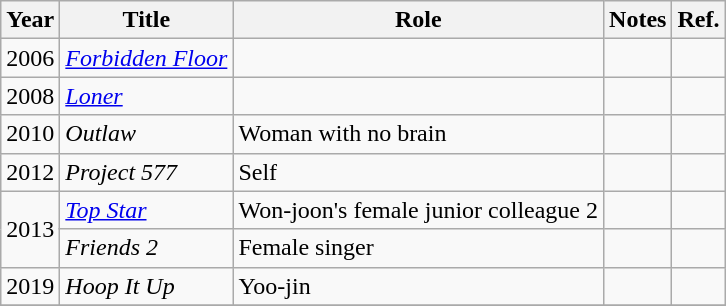<table class="wikitable sortable">
<tr>
<th>Year</th>
<th>Title</th>
<th>Role</th>
<th class="unsortable">Notes</th>
<th class="unsortable">Ref.</th>
</tr>
<tr>
<td>2006</td>
<td><em><a href='#'>Forbidden Floor</a></em></td>
<td></td>
<td></td>
<td></td>
</tr>
<tr>
<td>2008</td>
<td><em><a href='#'>Loner</a></em></td>
<td></td>
<td></td>
<td></td>
</tr>
<tr>
<td>2010</td>
<td><em>Outlaw</em></td>
<td>Woman with no brain</td>
<td></td>
<td></td>
</tr>
<tr>
<td>2012</td>
<td><em>Project 577</em></td>
<td>Self</td>
<td></td>
<td></td>
</tr>
<tr>
<td rowspan="2">2013</td>
<td><em><a href='#'>Top Star</a></em></td>
<td>Won-joon's female junior colleague 2</td>
<td></td>
<td></td>
</tr>
<tr>
<td><em>Friends 2</em></td>
<td>Female singer</td>
<td></td>
<td></td>
</tr>
<tr>
<td>2019</td>
<td><em>Hoop It Up</em></td>
<td>Yoo-jin</td>
<td></td>
<td></td>
</tr>
<tr>
</tr>
</table>
